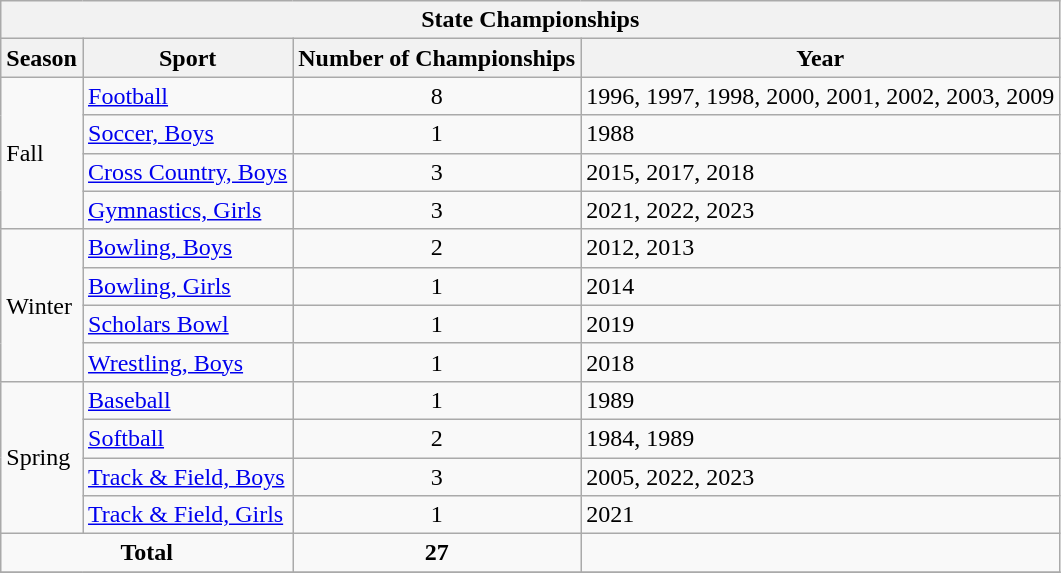<table class="wikitable">
<tr>
<th colspan="4">State Championships</th>
</tr>
<tr>
<th>Season</th>
<th>Sport</th>
<th>Number of Championships</th>
<th>Year</th>
</tr>
<tr>
<td rowspan="4">Fall</td>
<td><a href='#'>Football</a></td>
<td align="center">8</td>
<td>1996, 1997, 1998, 2000, 2001, 2002, 2003, 2009</td>
</tr>
<tr>
<td><a href='#'>Soccer, Boys</a></td>
<td align="center">1</td>
<td>1988</td>
</tr>
<tr>
<td><a href='#'>Cross Country, Boys</a></td>
<td align="center">3</td>
<td>2015, 2017, 2018</td>
</tr>
<tr>
<td><a href='#'>Gymnastics, Girls</a></td>
<td align="center">3</td>
<td>2021, 2022, 2023</td>
</tr>
<tr>
<td rowspan="4">Winter</td>
<td><a href='#'>Bowling, Boys</a></td>
<td align="center">2</td>
<td>2012, 2013</td>
</tr>
<tr>
<td><a href='#'>Bowling, Girls</a></td>
<td align="center">1</td>
<td>2014</td>
</tr>
<tr>
<td><a href='#'>Scholars Bowl</a></td>
<td align="center">1</td>
<td>2019</td>
</tr>
<tr>
<td><a href='#'>Wrestling, Boys</a></td>
<td align="center">1</td>
<td>2018</td>
</tr>
<tr>
<td rowspan="4">Spring</td>
<td><a href='#'>Baseball</a></td>
<td align="center">1</td>
<td>1989</td>
</tr>
<tr>
<td><a href='#'>Softball</a></td>
<td align="center">2</td>
<td>1984, 1989</td>
</tr>
<tr>
<td><a href='#'>Track & Field, Boys</a></td>
<td align="center">3</td>
<td>2005, 2022, 2023</td>
</tr>
<tr>
<td><a href='#'>Track & Field, Girls</a></td>
<td align="center">1</td>
<td>2021</td>
</tr>
<tr>
<td align="center" colspan="2"><strong>Total</strong></td>
<td align="center"><strong>27</strong></td>
<td></td>
</tr>
<tr>
</tr>
</table>
